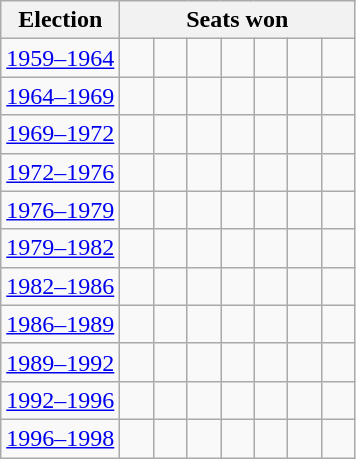<table class="wikitable">
<tr>
<th>Election</th>
<th colspan=7>Seats won</th>
</tr>
<tr>
<td><a href='#'>1959–1964</a></td>
<td width=15 > </td>
<td width=15 > </td>
<td width=15 > </td>
<td width=15 > </td>
<td width=15 > </td>
<td width=15 > </td>
<td width=15 > </td>
</tr>
<tr>
<td><a href='#'>1964–1969</a></td>
<td width=15 > </td>
<td width=15 > </td>
<td width=15 > </td>
<td width=15 > </td>
<td width=15 > </td>
<td width=15 > </td>
<td width=15 > </td>
</tr>
<tr>
<td><a href='#'>1969–1972</a></td>
<td width=15 > </td>
<td width=15 > </td>
<td width=15 > </td>
<td width=15 > </td>
<td width=15 > </td>
<td width=15 > </td>
<td width=15 > </td>
</tr>
<tr>
<td><a href='#'>1972–1976</a></td>
<td width=15 > </td>
<td width=15 > </td>
<td width=15 > </td>
<td width=15 > </td>
<td width=15 > </td>
<td width=15 > </td>
<td width=15 > </td>
</tr>
<tr>
<td><a href='#'>1976–1979</a></td>
<td width=15 > </td>
<td width=15 > </td>
<td width=15 > </td>
<td width=15 > </td>
<td width=15 > </td>
<td width=15 > </td>
<td width=15 > </td>
</tr>
<tr>
<td><a href='#'>1979–1982</a></td>
<td width=15 > </td>
<td width=15 > </td>
<td width=15 > </td>
<td width=15 > </td>
<td width=15 > </td>
<td width=15 > </td>
<td width=15 > </td>
</tr>
<tr>
<td><a href='#'>1982–1986</a></td>
<td width=15 > </td>
<td width=15 > </td>
<td width=15 > </td>
<td width=15 > </td>
<td width=15 > </td>
<td width=15 > </td>
<td width=15 > </td>
</tr>
<tr>
<td><a href='#'>1986–1989</a></td>
<td width=15 > </td>
<td width=15 > </td>
<td width=15 > </td>
<td width=15 > </td>
<td width=15 > </td>
<td width=15 > </td>
<td width=15 > </td>
</tr>
<tr>
<td><a href='#'>1989–1992</a></td>
<td width=15 > </td>
<td width=15 > </td>
<td width=15 > </td>
<td width=15 > </td>
<td width=15 > </td>
<td width=15 > </td>
<td width=15 > </td>
</tr>
<tr>
<td><a href='#'>1992–1996</a></td>
<td width=15 > </td>
<td width=15 > </td>
<td width=15 > </td>
<td width=15 > </td>
<td width=15 > </td>
<td width=15 > </td>
<td width=15 > </td>
</tr>
<tr>
<td><a href='#'>1996–1998</a></td>
<td width=15 > </td>
<td width=15 > </td>
<td width=15 > </td>
<td width=15 > </td>
<td width=15 > </td>
<td width=15 > </td>
<td width=15 > </td>
</tr>
</table>
